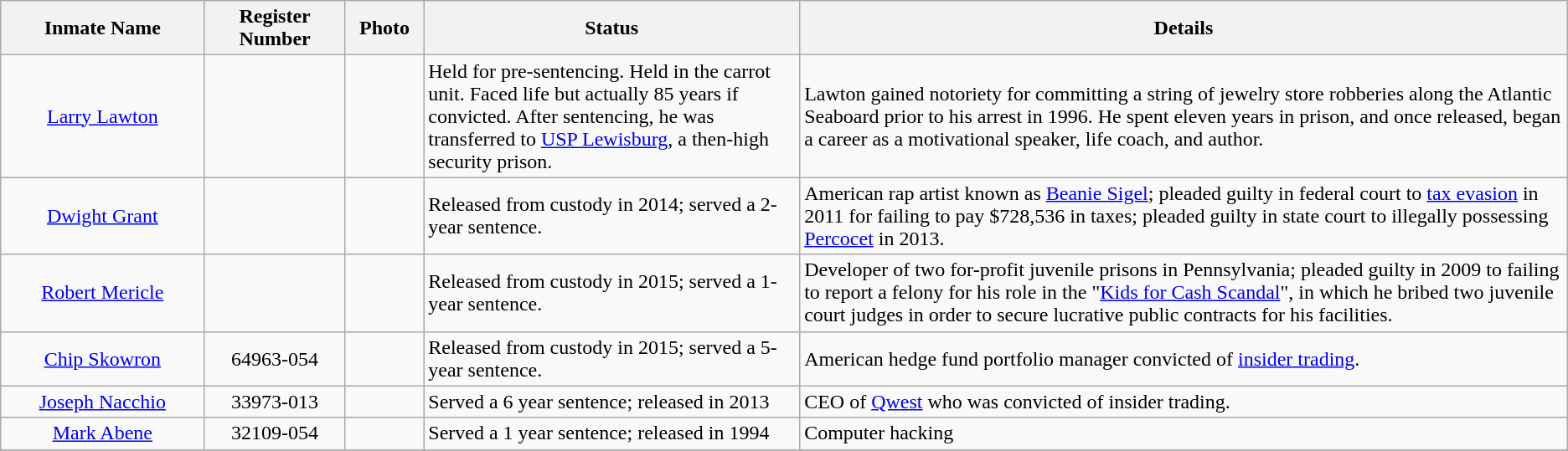<table class="wikitable sortable">
<tr>
<th width=13%>Inmate Name</th>
<th width=9%>Register Number</th>
<th width=5%>Photo</th>
<th width=24%>Status</th>
<th width=54%>Details</th>
</tr>
<tr>
<td style="text-align:center;"><a href='#'>Larry Lawton</a></td>
<td style="text-align:center;"></td>
<td style="text-align:center;"></td>
<td>Held for pre-sentencing. Held in the carrot unit. Faced life but actually 85 years if convicted. After sentencing, he was transferred to <a href='#'>USP Lewisburg</a>, a then-high security prison.</td>
<td>Lawton gained notoriety for committing a string of jewelry store robberies along the Atlantic Seaboard prior to his arrest in 1996. He spent eleven years in prison, and once released, began a career as a motivational speaker, life coach, and author.</td>
</tr>
<tr>
<td style="text-align:center;"><a href='#'>Dwight Grant</a></td>
<td style="text-align:center;"> </td>
<td style="text-align:center;"></td>
<td>Released from custody in 2014; served a 2-year sentence.</td>
<td>American rap artist known as <a href='#'>Beanie Sigel</a>; pleaded guilty in federal court to <a href='#'>tax evasion</a> in 2011 for failing to pay $728,536 in taxes; pleaded guilty in state court to illegally possessing <a href='#'>Percocet</a> in 2013.</td>
</tr>
<tr>
<td style="text-align:center;"><a href='#'>Robert Mericle</a></td>
<td style="text-align:center;"></td>
<td style="text-align:center;"></td>
<td>Released from custody in 2015; served a 1-year sentence.</td>
<td>Developer of two for-profit juvenile prisons in Pennsylvania; pleaded guilty in 2009 to failing to report a felony for his role in the "<a href='#'>Kids for Cash Scandal</a>", in which he bribed two juvenile court judges in order to secure lucrative public contracts for his facilities.</td>
</tr>
<tr>
<td style="text-align:center;"><a href='#'>Chip Skowron</a></td>
<td style="text-align:center;">64963-054</td>
<td style="text-align:center;"></td>
<td>Released from custody in 2015; served a 5-year sentence.</td>
<td>American hedge fund portfolio manager convicted of <a href='#'>insider trading</a>.</td>
</tr>
<tr>
<td style="text-align:center;"><a href='#'>Joseph Nacchio</a></td>
<td style="text-align:center;">33973-013</td>
<td></td>
<td>Served a 6 year sentence; released in 2013</td>
<td>CEO of <a href='#'>Qwest</a> who was convicted of insider trading.</td>
</tr>
<tr>
<td style="text-align:center;"><a href='#'>Mark Abene</a></td>
<td style="text-align:center;">32109-054</td>
<td style="text-align:center;"></td>
<td>Served a 1 year sentence; released in 1994</td>
<td>Computer hacking</td>
</tr>
<tr>
</tr>
</table>
